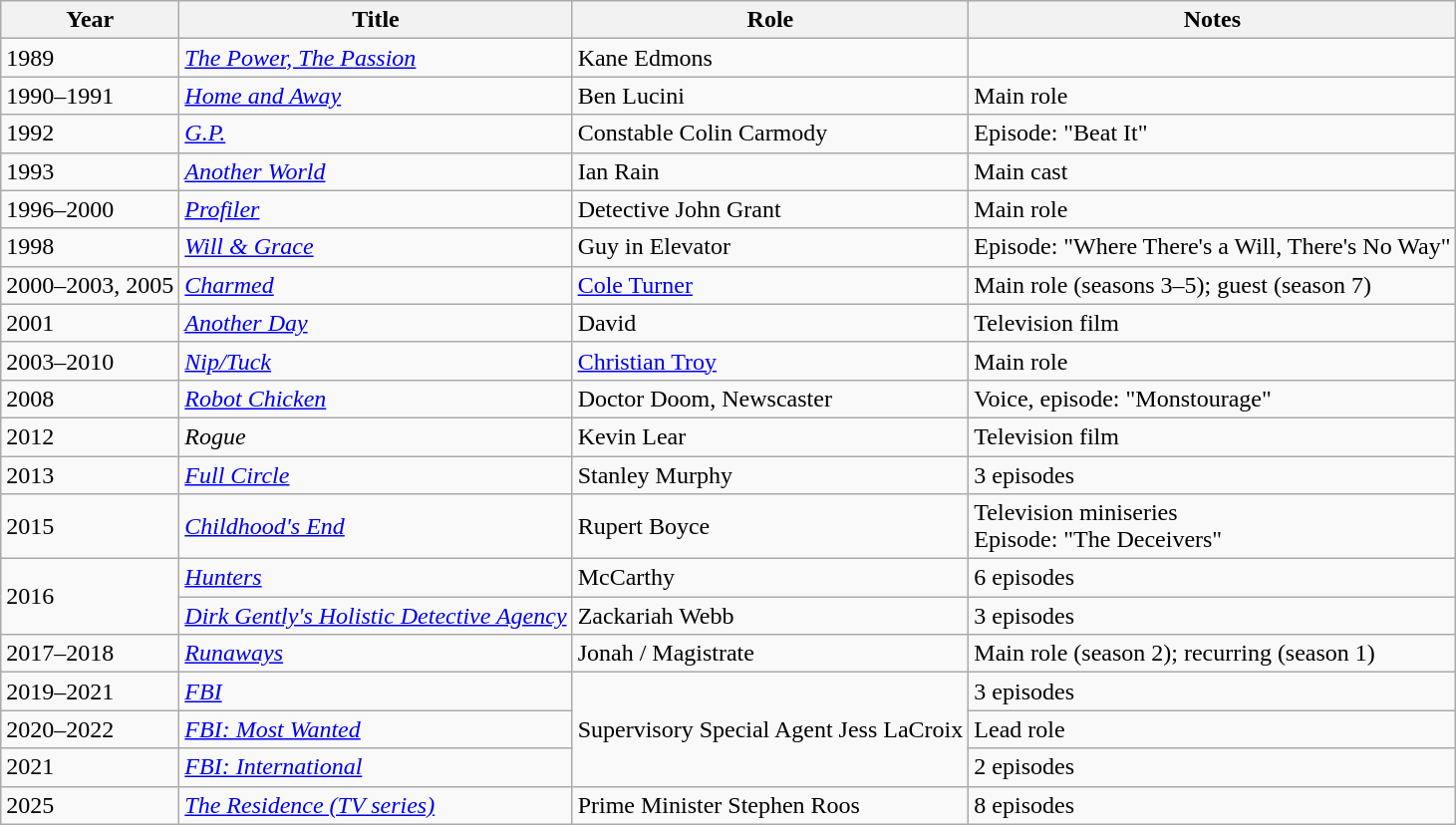<table class="wikitable">
<tr>
<th>Year</th>
<th>Title</th>
<th>Role</th>
<th>Notes</th>
</tr>
<tr>
<td>1989</td>
<td><em><a href='#'>The Power, The Passion</a></em></td>
<td>Kane Edmons</td>
<td></td>
</tr>
<tr>
<td>1990–1991</td>
<td><em><a href='#'>Home and Away</a></em></td>
<td>Ben Lucini</td>
<td>Main role</td>
</tr>
<tr>
<td>1992</td>
<td><em><a href='#'>G.P.</a></em></td>
<td>Constable Colin Carmody</td>
<td>Episode: "Beat It"</td>
</tr>
<tr>
<td>1993</td>
<td><em><a href='#'>Another World</a></em></td>
<td>Ian Rain</td>
<td>Main cast</td>
</tr>
<tr>
<td>1996–2000</td>
<td><em><a href='#'>Profiler</a></em></td>
<td>Detective John Grant</td>
<td>Main role</td>
</tr>
<tr>
<td>1998</td>
<td><em><a href='#'>Will & Grace</a></em></td>
<td>Guy in Elevator</td>
<td>Episode: "Where There's a Will, There's No Way"</td>
</tr>
<tr>
<td>2000–2003, 2005</td>
<td><em><a href='#'>Charmed</a></em></td>
<td><a href='#'>Cole Turner</a></td>
<td>Main role (seasons 3–5); guest (season 7)</td>
</tr>
<tr>
<td>2001</td>
<td><em><a href='#'>Another Day</a></em></td>
<td>David</td>
<td>Television film</td>
</tr>
<tr>
<td>2003–2010</td>
<td><em><a href='#'>Nip/Tuck</a></em></td>
<td><a href='#'>Christian Troy</a></td>
<td>Main role</td>
</tr>
<tr>
<td>2008</td>
<td><em><a href='#'>Robot Chicken</a></em></td>
<td>Doctor Doom, Newscaster</td>
<td>Voice, episode: "Monstourage"</td>
</tr>
<tr>
<td>2012</td>
<td><em>Rogue</em></td>
<td>Kevin Lear</td>
<td>Television film</td>
</tr>
<tr>
<td>2013</td>
<td><em><a href='#'>Full Circle</a></em></td>
<td>Stanley Murphy</td>
<td>3 episodes</td>
</tr>
<tr>
<td>2015</td>
<td><em><a href='#'>Childhood's End</a></em></td>
<td>Rupert Boyce</td>
<td>Television miniseries <br> Episode: "The Deceivers"</td>
</tr>
<tr>
<td rowspan="2">2016</td>
<td><em><a href='#'>Hunters</a></em></td>
<td>McCarthy</td>
<td>6 episodes</td>
</tr>
<tr>
<td><em><a href='#'>Dirk Gently's Holistic Detective Agency</a></em></td>
<td>Zackariah Webb</td>
<td>3 episodes</td>
</tr>
<tr>
<td>2017–2018</td>
<td><em><a href='#'>Runaways</a></em></td>
<td>Jonah / Magistrate</td>
<td>Main role (season 2); recurring (season 1)</td>
</tr>
<tr>
<td>2019–2021</td>
<td><em><a href='#'>FBI</a></em></td>
<td rowspan="3">Supervisory Special Agent Jess LaCroix</td>
<td>3 episodes</td>
</tr>
<tr>
<td>2020–2022</td>
<td><em><a href='#'>FBI: Most Wanted</a></em></td>
<td>Lead role</td>
</tr>
<tr>
<td>2021</td>
<td><em><a href='#'>FBI: International</a></em></td>
<td>2 episodes</td>
</tr>
<tr>
<td>2025</td>
<td><em><a href='#'>The Residence (TV series)</a></em></td>
<td>Prime Minister Stephen Roos</td>
<td>8 episodes</td>
</tr>
</table>
